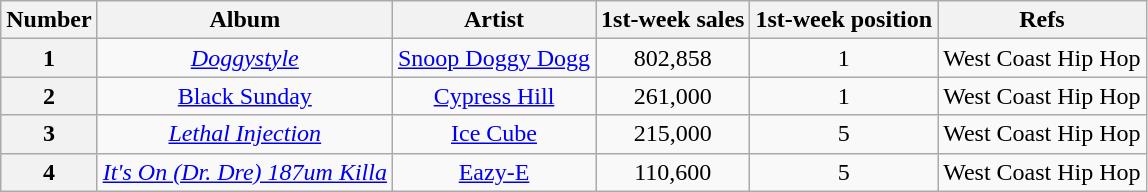<table class="wikitable sortable" style="text-align:center;">
<tr>
<th scope="col">Number</th>
<th scope="col">Album</th>
<th scope="col">Artist</th>
<th scope="col">1st-week sales</th>
<th scope="col">1st-week position</th>
<th scope="col">Refs</th>
</tr>
<tr>
<th scope="row">1</th>
<td><em><a href='#'>Doggystyle</a></em></td>
<td><a href='#'>Snoop Doggy Dogg</a></td>
<td>802,858</td>
<td>1</td>
<td>West Coast Hip Hop</td>
</tr>
<tr>
<th scope="row">2</th>
<td><a href='#'>Black Sunday</a></td>
<td><a href='#'>Cypress Hill</a></td>
<td>261,000</td>
<td>1</td>
<td>West Coast Hip Hop</td>
</tr>
<tr>
<th scope="row">3</th>
<td><em><a href='#'>Lethal Injection</a></em></td>
<td><a href='#'>Ice Cube</a></td>
<td>215,000</td>
<td>5</td>
<td>West Coast Hip Hop</td>
</tr>
<tr>
<th scope="row">4</th>
<td><em><a href='#'>It's On (Dr. Dre) 187um Killa</a></em></td>
<td><a href='#'>Eazy-E</a></td>
<td>110,600</td>
<td>5</td>
<td>West Coast Hip Hop</td>
</tr>
</table>
